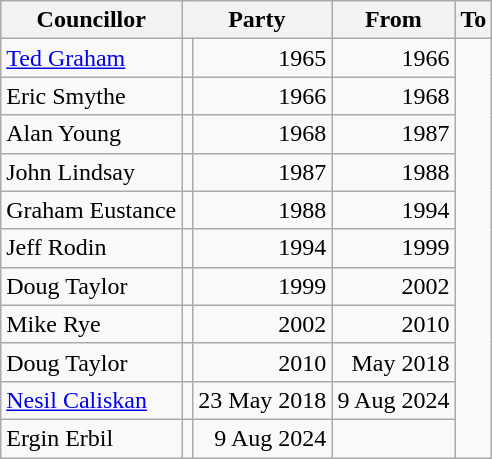<table class=wikitable>
<tr>
<th>Councillor</th>
<th colspan=2>Party</th>
<th>From</th>
<th>To</th>
</tr>
<tr>
<td><a href='#'>Ted Graham</a></td>
<td></td>
<td align=right>1965</td>
<td align=right>1966</td>
</tr>
<tr>
<td>Eric Smythe</td>
<td></td>
<td align=right>1966</td>
<td align=right>1968</td>
</tr>
<tr>
<td>Alan Young</td>
<td></td>
<td align=right>1968</td>
<td align=right>1987</td>
</tr>
<tr>
<td>John Lindsay</td>
<td></td>
<td align=right>1987</td>
<td align=right>1988</td>
</tr>
<tr>
<td>Graham Eustance</td>
<td></td>
<td align=right>1988</td>
<td align=right>1994</td>
</tr>
<tr>
<td>Jeff Rodin</td>
<td></td>
<td align=right>1994</td>
<td align=right>1999</td>
</tr>
<tr>
<td>Doug Taylor</td>
<td></td>
<td align=right>1999</td>
<td align=right>2002</td>
</tr>
<tr>
<td>Mike Rye</td>
<td></td>
<td align=right>2002</td>
<td align=right>2010</td>
</tr>
<tr>
<td>Doug Taylor</td>
<td></td>
<td align=right>2010</td>
<td align=right>May 2018</td>
</tr>
<tr>
<td><a href='#'>Nesil Caliskan</a></td>
<td></td>
<td align=right>23 May 2018</td>
<td align=right>9 Aug 2024</td>
</tr>
<tr>
<td>Ergin Erbil</td>
<td></td>
<td align=right>9 Aug 2024</td>
<td align=right></td>
</tr>
</table>
